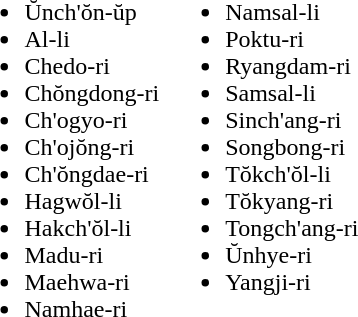<table>
<tr>
<td valign="top"><br><ul><li>Ŭnch'ŏn-ŭp</li><li>Al-li</li><li>Chedo-ri</li><li>Chŏngdong-ri</li><li>Ch'ogyo-ri</li><li>Ch'ojŏng-ri</li><li>Ch'ŏngdae-ri</li><li>Hagwŏl-li</li><li>Hakch'ŏl-li</li><li>Madu-ri</li><li>Maehwa-ri</li><li>Namhae-ri</li></ul></td>
<td valign="top"><br><ul><li>Namsal-li</li><li>Poktu-ri</li><li>Ryangdam-ri</li><li>Samsal-li</li><li>Sinch'ang-ri</li><li>Songbong-ri</li><li>Tŏkch'ŏl-li</li><li>Tŏkyang-ri</li><li>Tongch'ang-ri</li><li>Ŭnhye-ri</li><li>Yangji-ri</li></ul></td>
</tr>
</table>
